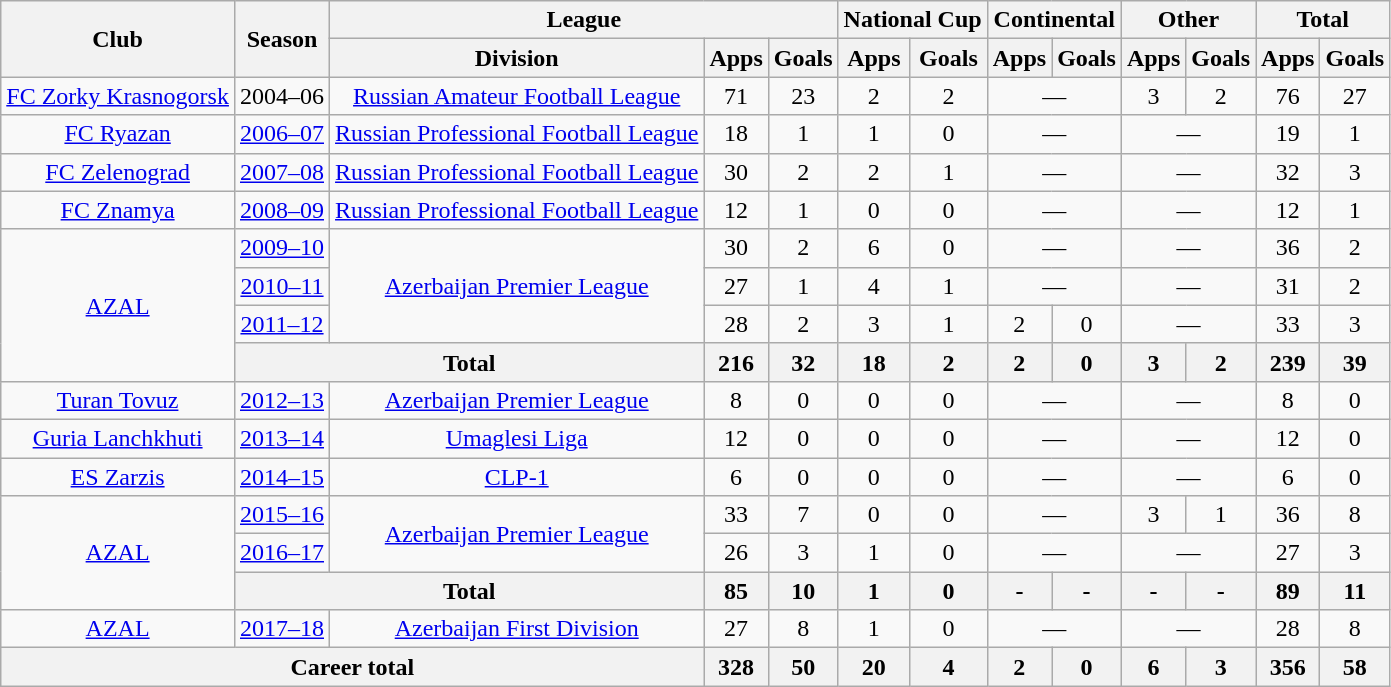<table class="wikitable" style="text-align: center;">
<tr>
<th rowspan="2">Club</th>
<th rowspan="2">Season</th>
<th colspan="3">League</th>
<th colspan="2">National Cup</th>
<th colspan="2">Continental</th>
<th colspan="2">Other</th>
<th colspan="2">Total</th>
</tr>
<tr>
<th>Division</th>
<th>Apps</th>
<th>Goals</th>
<th>Apps</th>
<th>Goals</th>
<th>Apps</th>
<th>Goals</th>
<th>Apps</th>
<th>Goals</th>
<th>Apps</th>
<th>Goals</th>
</tr>
<tr>
<td valign="center"><a href='#'>FC Zorky Krasnogorsk</a></td>
<td>2004–06</td>
<td><a href='#'>Russian Amateur Football League</a></td>
<td>71</td>
<td>23</td>
<td>2</td>
<td>2</td>
<td colspan="2">—</td>
<td>3</td>
<td>2</td>
<td>76</td>
<td>27</td>
</tr>
<tr>
<td valign="center"><a href='#'>FC Ryazan</a></td>
<td><a href='#'>2006–07</a></td>
<td><a href='#'>Russian Professional Football League</a></td>
<td>18</td>
<td>1</td>
<td>1</td>
<td>0</td>
<td colspan="2">—</td>
<td colspan="2">—</td>
<td>19</td>
<td>1</td>
</tr>
<tr>
<td valign="center"><a href='#'>FC Zelenograd</a></td>
<td><a href='#'>2007–08</a></td>
<td><a href='#'>Russian Professional Football League</a></td>
<td>30</td>
<td>2</td>
<td>2</td>
<td>1</td>
<td colspan="2">—</td>
<td colspan="2">—</td>
<td>32</td>
<td>3</td>
</tr>
<tr>
<td valign="center"><a href='#'>FC Znamya</a></td>
<td><a href='#'>2008–09</a></td>
<td><a href='#'>Russian Professional Football League</a></td>
<td>12</td>
<td>1</td>
<td>0</td>
<td>0</td>
<td colspan="2">—</td>
<td colspan="2">—</td>
<td>12</td>
<td>1</td>
</tr>
<tr>
<td rowspan="4" valign="center"><a href='#'>AZAL</a></td>
<td><a href='#'>2009–10</a></td>
<td rowspan="3" valign="center"><a href='#'>Azerbaijan Premier League</a></td>
<td>30</td>
<td>2</td>
<td>6</td>
<td>0</td>
<td colspan="2">—</td>
<td colspan="2">—</td>
<td>36</td>
<td>2</td>
</tr>
<tr>
<td><a href='#'>2010–11</a></td>
<td>27</td>
<td>1</td>
<td>4</td>
<td>1</td>
<td colspan="2">—</td>
<td colspan="2">—</td>
<td>31</td>
<td>2</td>
</tr>
<tr>
<td><a href='#'>2011–12</a></td>
<td>28</td>
<td>2</td>
<td>3</td>
<td>1</td>
<td>2</td>
<td>0</td>
<td colspan="2">—</td>
<td>33</td>
<td>3</td>
</tr>
<tr>
<th colspan="2">Total</th>
<th>216</th>
<th>32</th>
<th>18</th>
<th>2</th>
<th>2</th>
<th>0</th>
<th>3</th>
<th>2</th>
<th>239</th>
<th>39</th>
</tr>
<tr>
<td valign="center"><a href='#'>Turan Tovuz</a></td>
<td><a href='#'>2012–13</a></td>
<td><a href='#'>Azerbaijan Premier League</a></td>
<td>8</td>
<td>0</td>
<td>0</td>
<td>0</td>
<td colspan="2">—</td>
<td colspan="2">—</td>
<td>8</td>
<td>0</td>
</tr>
<tr>
<td valign="center"><a href='#'>Guria Lanchkhuti</a></td>
<td><a href='#'>2013–14</a></td>
<td><a href='#'>Umaglesi Liga</a></td>
<td>12</td>
<td>0</td>
<td>0</td>
<td>0</td>
<td colspan="2">—</td>
<td colspan="2">—</td>
<td>12</td>
<td>0</td>
</tr>
<tr>
<td valign="center"><a href='#'>ES Zarzis</a></td>
<td><a href='#'>2014–15</a></td>
<td><a href='#'>CLP-1</a></td>
<td>6</td>
<td>0</td>
<td>0</td>
<td>0</td>
<td colspan="2">—</td>
<td colspan="2">—</td>
<td>6</td>
<td>0</td>
</tr>
<tr>
<td rowspan="3" valign="center"><a href='#'>AZAL</a></td>
<td><a href='#'>2015–16</a></td>
<td rowspan="2" valign="center"><a href='#'>Azerbaijan Premier League</a></td>
<td>33</td>
<td>7</td>
<td>0</td>
<td>0</td>
<td colspan="2">—</td>
<td>3</td>
<td>1</td>
<td>36</td>
<td>8</td>
</tr>
<tr>
<td><a href='#'>2016–17</a></td>
<td>26</td>
<td>3</td>
<td>1</td>
<td>0</td>
<td colspan="2">—</td>
<td colspan="2">—</td>
<td>27</td>
<td>3</td>
</tr>
<tr>
<th colspan="2">Total</th>
<th>85</th>
<th>10</th>
<th>1</th>
<th>0</th>
<th>-</th>
<th>-</th>
<th>-</th>
<th>-</th>
<th>89</th>
<th>11</th>
</tr>
<tr>
<td valign="center"><a href='#'>AZAL</a></td>
<td><a href='#'>2017–18</a></td>
<td><a href='#'>Azerbaijan First Division</a></td>
<td>27</td>
<td>8</td>
<td>1</td>
<td>0</td>
<td colspan="2">—</td>
<td colspan="2">—</td>
<td>28</td>
<td>8</td>
</tr>
<tr>
<th colspan="3">Career total</th>
<th>328</th>
<th>50</th>
<th>20</th>
<th>4</th>
<th>2</th>
<th>0</th>
<th>6</th>
<th>3</th>
<th>356</th>
<th>58</th>
</tr>
</table>
